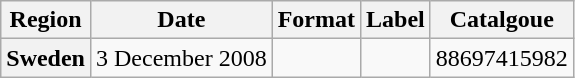<table class="wikitable plainrowheaders">
<tr>
<th scope="col">Region</th>
<th scope="col">Date</th>
<th scope="col">Format</th>
<th scope="col">Label</th>
<th scope="col">Catalgoue</th>
</tr>
<tr>
<th scope="row">Sweden</th>
<td>3 December 2008</td>
<td></td>
<td></td>
<td>88697415982</td>
</tr>
</table>
